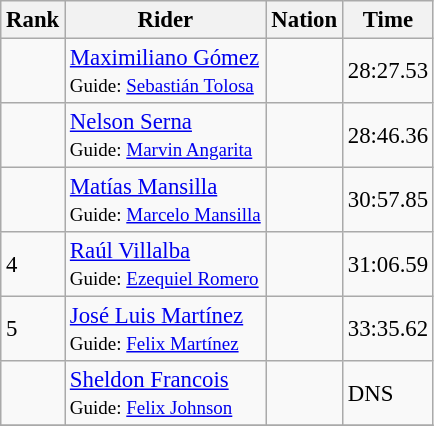<table class="wikitable sortable" style="font-size:95%" style="width:35em;" style="text-align:center">
<tr>
<th>Rank</th>
<th>Rider</th>
<th>Nation</th>
<th>Time</th>
</tr>
<tr>
<td></td>
<td align=left><a href='#'>Maximiliano Gómez</a><br><small>Guide: <a href='#'>Sebastián Tolosa</a></small></td>
<td align=left></td>
<td>28:27.53</td>
</tr>
<tr>
<td></td>
<td align=left><a href='#'>Nelson Serna</a><br><small>Guide: <a href='#'>Marvin Angarita</a></small></td>
<td align=left></td>
<td>28:46.36</td>
</tr>
<tr>
<td></td>
<td align=left><a href='#'>Matías Mansilla</a><br><small>Guide: <a href='#'>Marcelo Mansilla</a></small></td>
<td align=left></td>
<td>30:57.85</td>
</tr>
<tr>
<td>4</td>
<td align=left><a href='#'>Raúl Villalba</a><br><small>Guide: <a href='#'>Ezequiel Romero</a></small></td>
<td align=left></td>
<td>31:06.59</td>
</tr>
<tr>
<td>5</td>
<td align=left><a href='#'>José Luis Martínez</a><br><small>Guide: <a href='#'>Felix Martínez</a></small></td>
<td align=left></td>
<td>33:35.62</td>
</tr>
<tr>
<td></td>
<td align=left><a href='#'>Sheldon Francois</a><br><small>Guide: <a href='#'>Felix Johnson</a></small></td>
<td align=left></td>
<td>DNS</td>
</tr>
<tr>
</tr>
</table>
